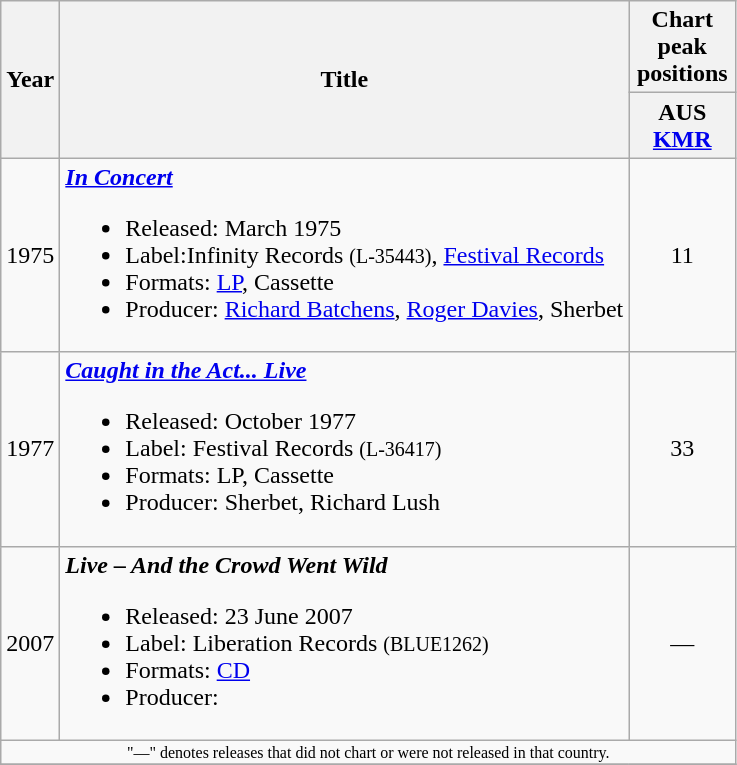<table class="wikitable">
<tr>
<th rowspan="2">Year</th>
<th rowspan="2">Title</th>
<th colspan="1">Chart peak positions</th>
</tr>
<tr>
<th style="width:4em">AUS<br><a href='#'>KMR</a><br></th>
</tr>
<tr>
<td align="center">1975</td>
<td><strong><em><a href='#'>In Concert</a></em></strong><br><ul><li>Released: March 1975</li><li>Label:Infinity Records <small>(L-35443)</small>, <a href='#'>Festival Records</a></li><li>Formats: <a href='#'>LP</a>, Cassette</li><li>Producer: <a href='#'>Richard Batchens</a>, <a href='#'>Roger Davies</a>, Sherbet</li></ul></td>
<td align="center">11</td>
</tr>
<tr>
<td align="center">1977</td>
<td><strong><em><a href='#'>Caught in the Act... Live</a></em></strong><br><ul><li>Released: October 1977</li><li>Label: Festival Records <small>(L-36417)</small></li><li>Formats: LP, Cassette</li><li>Producer: Sherbet, Richard Lush</li></ul></td>
<td align="center">33</td>
</tr>
<tr>
<td align="center">2007</td>
<td><strong><em>Live – And the Crowd Went Wild</em></strong><br><ul><li>Released: 23 June 2007</li><li>Label: Liberation Records <small>(BLUE1262)</small></li><li>Formats: <a href='#'>CD</a></li><li>Producer:</li></ul></td>
<td align="center">—</td>
</tr>
<tr>
<td align="center" colspan="4" style="font-size: 8pt">"—" denotes releases that did not chart or were not released in that country.</td>
</tr>
<tr>
</tr>
</table>
